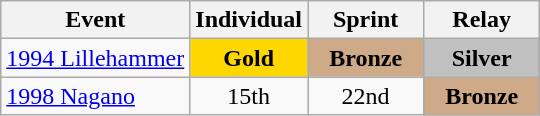<table class="wikitable" style="text-align: center;">
<tr ">
<th>Event</th>
<th style="width:70px;">Individual</th>
<th style="width:70px;">Sprint</th>
<th style="width:70px;">Relay</th>
</tr>
<tr>
<td align=left> <a href='#'>1994 Lillehammer</a></td>
<td style="background:gold;"><strong>Gold</strong></td>
<td style="background:#cfaa88;"><strong>Bronze</strong></td>
<td style="background:silver;"><strong>Silver</strong></td>
</tr>
<tr>
<td align=left> <a href='#'>1998 Nagano</a></td>
<td>15th</td>
<td>22nd</td>
<td style="background:#cfaa88;"><strong>Bronze</strong></td>
</tr>
</table>
